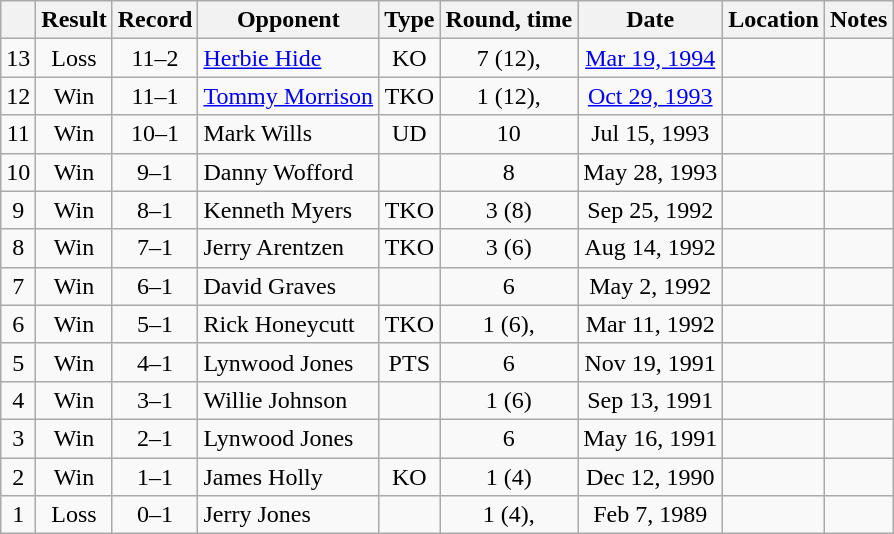<table class="wikitable" style="text-align:center">
<tr>
<th></th>
<th>Result</th>
<th>Record</th>
<th>Opponent</th>
<th>Type</th>
<th>Round, time</th>
<th>Date</th>
<th>Location</th>
<th>Notes</th>
</tr>
<tr>
<td>13</td>
<td>Loss</td>
<td>11–2</td>
<td style="text-align:left;"><a href='#'>Herbie Hide</a></td>
<td>KO</td>
<td>7 (12), </td>
<td><a href='#'>Mar 19, 1994</a></td>
<td style="text-align:left;"></td>
<td style="text-align:left;"></td>
</tr>
<tr>
<td>12</td>
<td>Win</td>
<td>11–1</td>
<td style="text-align:left;"><a href='#'>Tommy Morrison</a></td>
<td>TKO</td>
<td>1 (12), </td>
<td><a href='#'>Oct 29, 1993</a></td>
<td style="text-align:left;"></td>
<td style="text-align:left;"></td>
</tr>
<tr>
<td>11</td>
<td>Win</td>
<td>10–1</td>
<td style="text-align:left;">Mark Wills</td>
<td>UD</td>
<td>10</td>
<td>Jul 15, 1993</td>
<td style="text-align:left;"></td>
<td></td>
</tr>
<tr>
<td>10</td>
<td>Win</td>
<td>9–1</td>
<td style="text-align:left;">Danny Wofford</td>
<td></td>
<td>8</td>
<td>May 28, 1993</td>
<td style="text-align:left;"></td>
<td></td>
</tr>
<tr>
<td>9</td>
<td>Win</td>
<td>8–1</td>
<td style="text-align:left;">Kenneth Myers</td>
<td>TKO</td>
<td>3 (8)</td>
<td>Sep 25, 1992</td>
<td style="text-align:left;"></td>
<td></td>
</tr>
<tr>
<td>8</td>
<td>Win</td>
<td>7–1</td>
<td style="text-align:left;">Jerry Arentzen</td>
<td>TKO</td>
<td>3 (6)</td>
<td>Aug 14, 1992</td>
<td style="text-align:left;"></td>
<td></td>
</tr>
<tr>
<td>7</td>
<td>Win</td>
<td>6–1</td>
<td style="text-align:left;">David Graves</td>
<td></td>
<td>6</td>
<td>May 2, 1992</td>
<td style="text-align:left;"></td>
<td></td>
</tr>
<tr>
<td>6</td>
<td>Win</td>
<td>5–1</td>
<td style="text-align:left;">Rick Honeycutt</td>
<td>TKO</td>
<td>1 (6), </td>
<td>Mar 11, 1992</td>
<td style="text-align:left;"></td>
<td></td>
</tr>
<tr>
<td>5</td>
<td>Win</td>
<td>4–1</td>
<td style="text-align:left;">Lynwood Jones</td>
<td>PTS</td>
<td>6</td>
<td>Nov 19, 1991</td>
<td style="text-align:left;"></td>
<td></td>
</tr>
<tr>
<td>4</td>
<td>Win</td>
<td>3–1</td>
<td style="text-align:left;">Willie Johnson</td>
<td></td>
<td>1 (6)</td>
<td>Sep 13, 1991</td>
<td style="text-align:left;"></td>
<td></td>
</tr>
<tr>
<td>3</td>
<td>Win</td>
<td>2–1</td>
<td style="text-align:left;">Lynwood Jones</td>
<td></td>
<td>6</td>
<td>May 16, 1991</td>
<td style="text-align:left;"></td>
<td></td>
</tr>
<tr>
<td>2</td>
<td>Win</td>
<td>1–1</td>
<td style="text-align:left;">James Holly</td>
<td>KO</td>
<td>1 (4)</td>
<td>Dec 12, 1990</td>
<td style="text-align:left;"></td>
<td></td>
</tr>
<tr>
<td>1</td>
<td>Loss</td>
<td>0–1</td>
<td style="text-align:left;">Jerry Jones</td>
<td></td>
<td>1 (4), </td>
<td>Feb 7, 1989</td>
<td style="text-align:left;"></td>
<td></td>
</tr>
</table>
